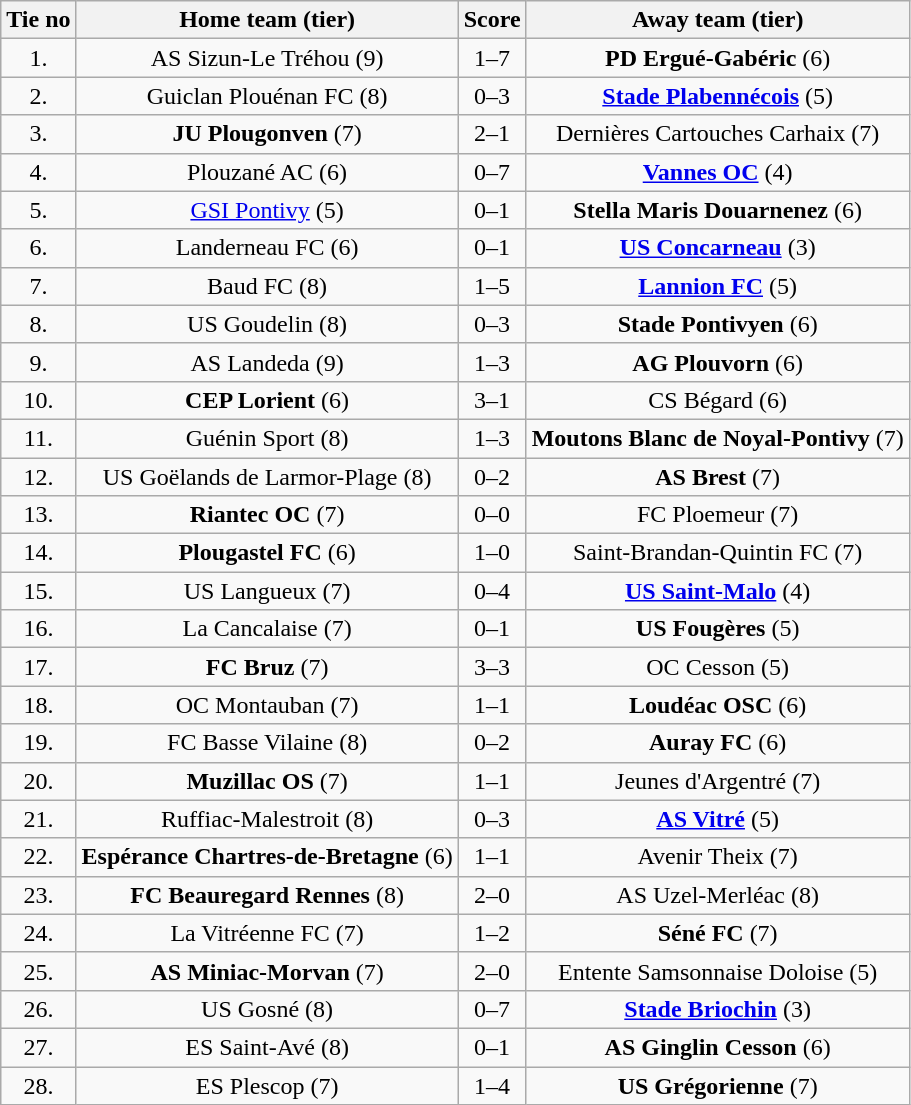<table class="wikitable" style="text-align: center">
<tr>
<th>Tie no</th>
<th>Home team (tier)</th>
<th>Score</th>
<th>Away team (tier)</th>
</tr>
<tr>
<td>1.</td>
<td>AS Sizun-Le Tréhou (9)</td>
<td>1–7</td>
<td><strong>PD Ergué-Gabéric</strong> (6)</td>
</tr>
<tr>
<td>2.</td>
<td>Guiclan Plouénan FC (8)</td>
<td>0–3</td>
<td><strong><a href='#'>Stade Plabennécois</a></strong> (5)</td>
</tr>
<tr>
<td>3.</td>
<td><strong>JU Plougonven</strong> (7)</td>
<td>2–1</td>
<td>Dernières Cartouches Carhaix (7)</td>
</tr>
<tr>
<td>4.</td>
<td>Plouzané AC (6)</td>
<td>0–7</td>
<td><strong><a href='#'>Vannes OC</a></strong> (4)</td>
</tr>
<tr>
<td>5.</td>
<td><a href='#'>GSI Pontivy</a> (5)</td>
<td>0–1</td>
<td><strong>Stella Maris Douarnenez</strong> (6)</td>
</tr>
<tr>
<td>6.</td>
<td>Landerneau FC (6)</td>
<td>0–1</td>
<td><strong><a href='#'>US Concarneau</a></strong> (3)</td>
</tr>
<tr>
<td>7.</td>
<td>Baud FC (8)</td>
<td>1–5</td>
<td><strong><a href='#'>Lannion FC</a></strong> (5)</td>
</tr>
<tr>
<td>8.</td>
<td>US Goudelin (8)</td>
<td>0–3</td>
<td><strong>Stade Pontivyen</strong> (6)</td>
</tr>
<tr>
<td>9.</td>
<td>AS Landeda (9)</td>
<td>1–3</td>
<td><strong>AG Plouvorn</strong> (6)</td>
</tr>
<tr>
<td>10.</td>
<td><strong>CEP Lorient</strong> (6)</td>
<td>3–1</td>
<td>CS Bégard (6)</td>
</tr>
<tr>
<td>11.</td>
<td>Guénin Sport (8)</td>
<td>1–3</td>
<td><strong>Moutons Blanc de Noyal-Pontivy</strong> (7)</td>
</tr>
<tr>
<td>12.</td>
<td>US Goëlands de Larmor-Plage (8)</td>
<td>0–2</td>
<td><strong>AS Brest</strong> (7)</td>
</tr>
<tr>
<td>13.</td>
<td><strong>Riantec OC</strong> (7)</td>
<td>0–0 </td>
<td>FC Ploemeur (7)</td>
</tr>
<tr>
<td>14.</td>
<td><strong>Plougastel FC</strong> (6)</td>
<td>1–0</td>
<td>Saint-Brandan-Quintin FC (7)</td>
</tr>
<tr>
<td>15.</td>
<td>US Langueux (7)</td>
<td>0–4</td>
<td><strong><a href='#'>US Saint-Malo</a></strong> (4)</td>
</tr>
<tr>
<td>16.</td>
<td>La Cancalaise (7)</td>
<td>0–1</td>
<td><strong>US Fougères</strong> (5)</td>
</tr>
<tr>
<td>17.</td>
<td><strong>FC Bruz</strong> (7)</td>
<td>3–3 </td>
<td>OC Cesson (5)</td>
</tr>
<tr>
<td>18.</td>
<td>OC Montauban (7)</td>
<td>1–1 </td>
<td><strong>Loudéac OSC</strong> (6)</td>
</tr>
<tr>
<td>19.</td>
<td>FC Basse Vilaine (8)</td>
<td>0–2</td>
<td><strong>Auray FC</strong> (6)</td>
</tr>
<tr>
<td>20.</td>
<td><strong>Muzillac OS</strong> (7)</td>
<td>1–1 </td>
<td>Jeunes d'Argentré (7)</td>
</tr>
<tr>
<td>21.</td>
<td>Ruffiac-Malestroit (8)</td>
<td>0–3</td>
<td><strong><a href='#'>AS Vitré</a></strong> (5)</td>
</tr>
<tr>
<td>22.</td>
<td><strong>Espérance Chartres-de-Bretagne</strong> (6)</td>
<td>1–1 </td>
<td>Avenir Theix (7)</td>
</tr>
<tr>
<td>23.</td>
<td><strong>FC Beauregard Rennes</strong> (8)</td>
<td>2–0</td>
<td>AS Uzel-Merléac (8)</td>
</tr>
<tr>
<td>24.</td>
<td>La Vitréenne FC (7)</td>
<td>1–2</td>
<td><strong>Séné FC</strong> (7)</td>
</tr>
<tr>
<td>25.</td>
<td><strong>AS Miniac-Morvan</strong> (7)</td>
<td>2–0</td>
<td>Entente Samsonnaise Doloise (5)</td>
</tr>
<tr>
<td>26.</td>
<td>US Gosné (8)</td>
<td>0–7</td>
<td><strong><a href='#'>Stade Briochin</a></strong> (3)</td>
</tr>
<tr>
<td>27.</td>
<td>ES Saint-Avé (8)</td>
<td>0–1</td>
<td><strong>AS Ginglin Cesson</strong> (6)</td>
</tr>
<tr>
<td>28.</td>
<td>ES Plescop (7)</td>
<td>1–4</td>
<td><strong>US Grégorienne</strong> (7)</td>
</tr>
</table>
